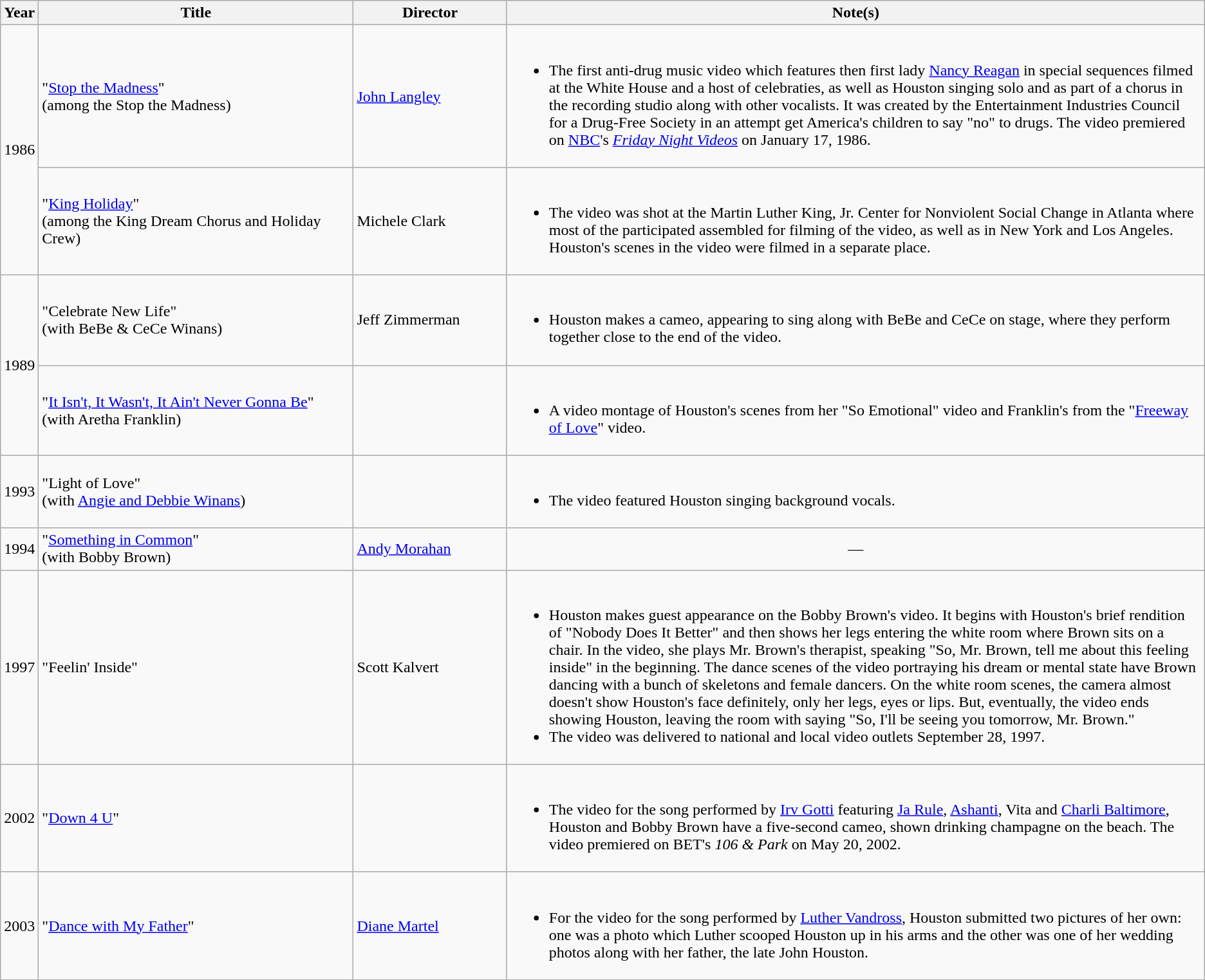<table class="wikitable">
<tr>
<th style="text-align:center;">Year</th>
<th style="text-align:center; width:27%;">Title</th>
<th style="text-align:center; width:13%;">Director</th>
<th style="text-align:center; width:60%;">Note(s)</th>
</tr>
<tr>
<td style="text-align:center;" rowspan="2">1986</td>
<td>"<a href='#'>Stop the Madness</a>"<br>(among the Stop the Madness)</td>
<td><a href='#'>John Langley</a></td>
<td><br><ul><li>The first anti-drug music video which features then first lady <a href='#'>Nancy Reagan</a> in special sequences filmed at the White House and a host of celebraties, as well as Houston singing solo and as part of a chorus in the recording studio along with other vocalists. It was created by the Entertainment Industries Council for a Drug-Free Society in an attempt get America's children to say "no" to drugs. The video premiered on <a href='#'>NBC</a>'s <em><a href='#'>Friday Night Videos</a></em> on January 17, 1986.</li></ul></td>
</tr>
<tr>
<td>"<a href='#'>King Holiday</a>"<br>(among the King Dream Chorus and Holiday Crew)</td>
<td>Michele Clark</td>
<td><br><ul><li>The video was shot at the Martin Luther King, Jr. Center for Nonviolent Social Change in Atlanta where most of the participated assembled for filming of the video, as well as in New York and Los Angeles. Houston's scenes in the video were filmed in a separate place.</li></ul></td>
</tr>
<tr>
<td style="text-align:center;" rowspan="2">1989</td>
<td>"Celebrate New Life"<br>(with BeBe & CeCe Winans)</td>
<td>Jeff Zimmerman</td>
<td><br><ul><li>Houston makes a cameo, appearing to sing along with BeBe and CeCe on stage, where they perform together close to the end of the video.</li></ul></td>
</tr>
<tr>
<td>"<a href='#'>It Isn't, It Wasn't, It Ain't Never Gonna Be</a>"<br>(with Aretha Franklin)</td>
<td></td>
<td><br><ul><li>A video montage of Houston's scenes from her "So Emotional" video and Franklin's from the "<a href='#'>Freeway of Love</a>" video.</li></ul></td>
</tr>
<tr>
<td style="text-align:center;">1993</td>
<td>"Light of Love" <br>(with <a href='#'>Angie and Debbie Winans</a>)</td>
<td></td>
<td><br><ul><li>The video featured Houston singing background vocals.</li></ul></td>
</tr>
<tr>
<td style="text-align:center;">1994</td>
<td>"<a href='#'>Something in Common</a>"<br>(with Bobby Brown)</td>
<td><a href='#'>Andy Morahan</a></td>
<td align=center>―</td>
</tr>
<tr>
<td style="text-align:center;">1997</td>
<td>"Feelin' Inside"</td>
<td>Scott Kalvert</td>
<td><br><ul><li>Houston makes guest appearance on the Bobby Brown's video. It begins with Houston's brief rendition of "Nobody Does It Better" and then shows her legs entering the white room where Brown sits on a chair. In the video, she plays Mr. Brown's therapist, speaking "So, Mr. Brown, tell me about this feeling inside" in the beginning. The dance scenes of the video portraying his dream or mental state have Brown dancing with a bunch of skeletons and female dancers. On the white room scenes, the camera almost doesn't show Houston's face definitely, only her legs, eyes or lips. But, eventually, the video ends showing Houston, leaving the room with saying "So, I'll be seeing you tomorrow, Mr. Brown."</li><li>The video was delivered to national and local video outlets September 28, 1997.</li></ul></td>
</tr>
<tr>
<td style="text-align:center;">2002</td>
<td>"<a href='#'>Down 4 U</a>"</td>
<td></td>
<td><br><ul><li>The video for the song performed by <a href='#'>Irv Gotti</a> featuring <a href='#'>Ja Rule</a>, <a href='#'>Ashanti</a>, Vita and <a href='#'>Charli Baltimore</a>, Houston and Bobby Brown have a five-second cameo, shown drinking champagne on the beach. The video premiered on BET's <em>106 & Park</em> on May 20, 2002.</li></ul></td>
</tr>
<tr>
<td style="text-align:center;">2003</td>
<td>"<a href='#'>Dance with My Father</a>"</td>
<td><a href='#'>Diane Martel</a></td>
<td><br><ul><li>For the video for the song performed by <a href='#'>Luther Vandross</a>, Houston submitted two pictures of her own: one was a photo which Luther scooped Houston up in his arms and the other was one of her wedding photos along with her father, the late John Houston.</li></ul></td>
</tr>
</table>
